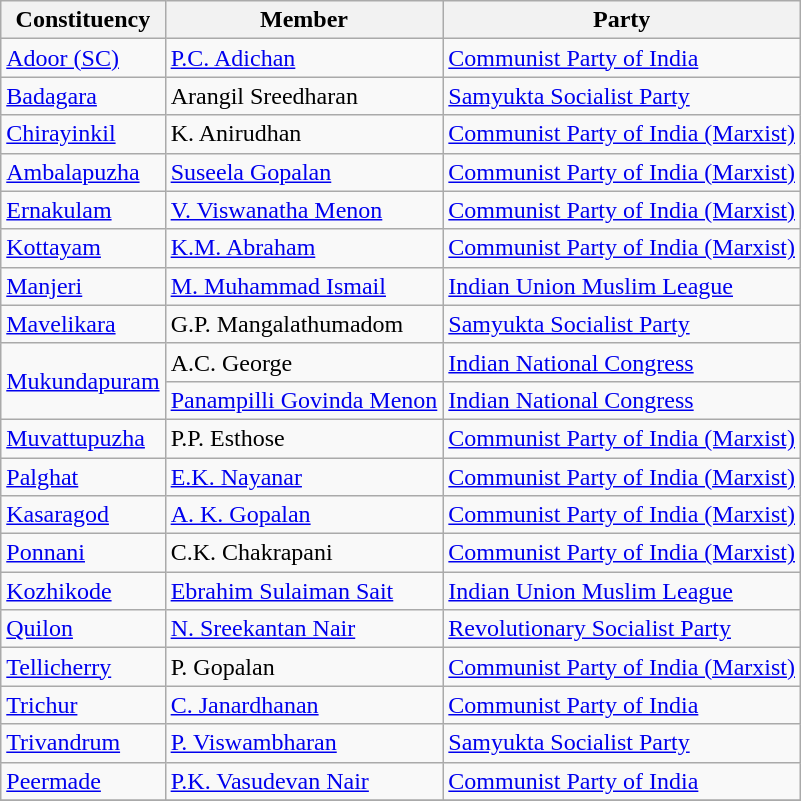<table class="wikitable sortable">
<tr>
<th>Constituency</th>
<th>Member</th>
<th>Party</th>
</tr>
<tr>
<td><a href='#'>Adoor (SC)</a></td>
<td><a href='#'>P.C. Adichan</a></td>
<td><a href='#'>Communist Party of India</a></td>
</tr>
<tr>
<td><a href='#'>Badagara</a></td>
<td>Arangil Sreedharan</td>
<td><a href='#'>Samyukta Socialist Party</a></td>
</tr>
<tr>
<td><a href='#'>Chirayinkil</a></td>
<td>K. Anirudhan</td>
<td><a href='#'>Communist Party of India (Marxist)</a></td>
</tr>
<tr>
<td><a href='#'>Ambalapuzha</a></td>
<td><a href='#'>Suseela Gopalan</a></td>
<td><a href='#'>Communist Party of India (Marxist)</a></td>
</tr>
<tr>
<td><a href='#'>Ernakulam</a></td>
<td><a href='#'>V. Viswanatha Menon</a></td>
<td><a href='#'>Communist Party of India (Marxist)</a></td>
</tr>
<tr>
<td><a href='#'>Kottayam</a></td>
<td><a href='#'>K.M. Abraham</a></td>
<td><a href='#'>Communist Party of India (Marxist)</a></td>
</tr>
<tr>
<td><a href='#'>Manjeri</a></td>
<td><a href='#'>M. Muhammad Ismail</a></td>
<td><a href='#'>Indian Union Muslim League</a></td>
</tr>
<tr>
<td><a href='#'>Mavelikara</a></td>
<td>G.P. Mangalathumadom</td>
<td><a href='#'>Samyukta Socialist Party</a></td>
</tr>
<tr>
<td rowspan=2><a href='#'>Mukundapuram</a></td>
<td>A.C. George</td>
<td><a href='#'>Indian National Congress</a></td>
</tr>
<tr>
<td><a href='#'>Panampilli Govinda Menon</a></td>
<td><a href='#'>Indian National Congress</a></td>
</tr>
<tr>
<td><a href='#'>Muvattupuzha</a></td>
<td>P.P. Esthose</td>
<td><a href='#'>Communist Party of India (Marxist)</a></td>
</tr>
<tr>
<td><a href='#'>Palghat</a></td>
<td><a href='#'>E.K. Nayanar</a></td>
<td><a href='#'>Communist Party of India (Marxist)</a></td>
</tr>
<tr>
<td><a href='#'>Kasaragod</a></td>
<td><a href='#'>A. K. Gopalan</a></td>
<td><a href='#'>Communist Party of India (Marxist)</a></td>
</tr>
<tr>
<td><a href='#'>Ponnani</a></td>
<td>C.K. Chakrapani</td>
<td><a href='#'>Communist Party of India (Marxist)</a></td>
</tr>
<tr>
<td><a href='#'>Kozhikode</a></td>
<td><a href='#'>Ebrahim Sulaiman Sait</a></td>
<td><a href='#'>Indian Union Muslim League</a></td>
</tr>
<tr>
<td><a href='#'>Quilon</a></td>
<td><a href='#'>N. Sreekantan Nair</a></td>
<td><a href='#'>Revolutionary Socialist Party</a></td>
</tr>
<tr>
<td><a href='#'>Tellicherry</a></td>
<td>P. Gopalan</td>
<td><a href='#'>Communist Party of India (Marxist)</a></td>
</tr>
<tr>
<td><a href='#'>Trichur</a></td>
<td><a href='#'>C. Janardhanan</a></td>
<td><a href='#'>Communist Party of India</a></td>
</tr>
<tr>
<td><a href='#'>Trivandrum</a></td>
<td><a href='#'>P. Viswambharan</a></td>
<td><a href='#'>Samyukta Socialist Party</a></td>
</tr>
<tr>
<td><a href='#'>Peermade</a></td>
<td><a href='#'>P.K. Vasudevan Nair</a></td>
<td><a href='#'>Communist Party of India</a></td>
</tr>
<tr>
</tr>
</table>
